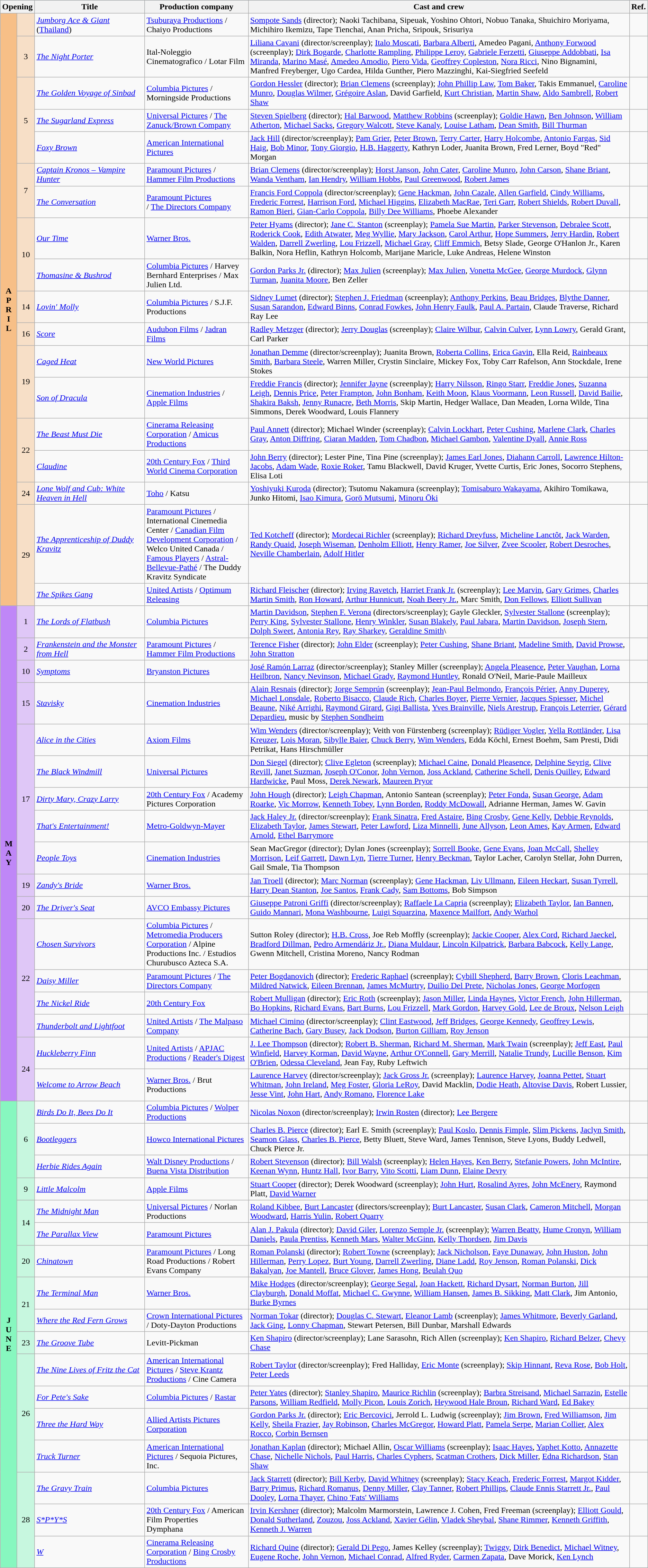<table class="wikitable sortable">
<tr style="background:#b0e0e6; text-align:center;">
<th colspan="2">Opening</th>
<th style="width:17%;">Title</th>
<th style="width:16%;">Production company</th>
<th>Cast and crew</th>
<th class="unsortable">Ref.</th>
</tr>
<tr>
<th rowspan="18" style="text-align:center; background:#f7bf87;"><strong>A<br>P<br>R<br>I<br>L</strong></th>
<td style="text-align:center; background:#f7dfc7;"></td>
<td><em><a href='#'>Jumborg Ace & Giant</a></em> (<a href='#'>Thailand</a>)</td>
<td><a href='#'>Tsuburaya Productions</a> / Chaiyo Productions</td>
<td><a href='#'>Sompote Sands</a> (director); Naoki Tachibana, Sipeuak, Yoshino Ohtori, Nobuo Tanaka, Shuichiro Moriyama, Michihiro Ikemizu, Tape Tienchai, Anan Pricha, Sripouk, Srisuriya</td>
<td></td>
</tr>
<tr>
<td style="text-align:center; background:#f7dfc7;">3</td>
<td><em><a href='#'>The Night Porter</a></em></td>
<td>Ital-Noleggio Cinematografico / Lotar Film</td>
<td><a href='#'>Liliana Cavani</a> (director/screenplay); <a href='#'>Italo Moscati</a>, <a href='#'>Barbara Alberti</a>, Amedeo Pagani, <a href='#'>Anthony Forwood</a> (screenplay); <a href='#'>Dirk Bogarde</a>, <a href='#'>Charlotte Rampling</a>, <a href='#'>Philippe Leroy</a>, <a href='#'>Gabriele Ferzetti</a>, <a href='#'>Giuseppe Addobbati</a>, <a href='#'>Isa Miranda</a>, <a href='#'>Marino Masé</a>, <a href='#'>Amedeo Amodio</a>, <a href='#'>Piero Vida</a>, <a href='#'>Geoffrey Copleston</a>, <a href='#'>Nora Ricci</a>, Nino Bignamini, Manfred Freyberger, Ugo Cardea, Hilda Gunther, Piero Mazzinghi, Kai-Siegfried Seefeld</td>
<td></td>
</tr>
<tr>
<td rowspan="3" style="text-align:center; background:#f7dfc7;">5</td>
<td><em><a href='#'>The Golden Voyage of Sinbad</a></em></td>
<td><a href='#'>Columbia Pictures</a> / Morningside Productions</td>
<td><a href='#'>Gordon Hessler</a> (director); <a href='#'>Brian Clemens</a> (screenplay); <a href='#'>John Phillip Law</a>, <a href='#'>Tom Baker</a>, Takis Emmanuel, <a href='#'>Caroline Munro</a>, <a href='#'>Douglas Wilmer</a>, <a href='#'>Grégoire Aslan</a>, David Garfield, <a href='#'>Kurt Christian</a>, <a href='#'>Martin Shaw</a>, <a href='#'>Aldo Sambrell</a>, <a href='#'>Robert Shaw</a></td>
<td></td>
</tr>
<tr>
<td><em><a href='#'>The Sugarland Express</a></em></td>
<td><a href='#'>Universal Pictures</a> / <a href='#'>The Zanuck/Brown Company</a></td>
<td><a href='#'>Steven Spielberg</a> (director); <a href='#'>Hal Barwood</a>, <a href='#'>Matthew Robbins</a> (screenplay); <a href='#'>Goldie Hawn</a>, <a href='#'>Ben Johnson</a>, <a href='#'>William Atherton</a>, <a href='#'>Michael Sacks</a>, <a href='#'>Gregory Walcott</a>, <a href='#'>Steve Kanaly</a>, <a href='#'>Louise Latham</a>, <a href='#'>Dean Smith</a>, <a href='#'>Bill Thurman</a></td>
<td></td>
</tr>
<tr>
<td><em><a href='#'>Foxy Brown</a></em></td>
<td><a href='#'>American International Pictures</a></td>
<td><a href='#'>Jack Hill</a> (director/screenplay); <a href='#'>Pam Grier</a>, <a href='#'>Peter Brown</a>, <a href='#'>Terry Carter</a>, <a href='#'>Harry Holcombe</a>, <a href='#'>Antonio Fargas</a>, <a href='#'>Sid Haig</a>, <a href='#'>Bob Minor</a>, <a href='#'>Tony Giorgio</a>, <a href='#'>H.B. Haggerty</a>, Kathryn Loder, Juanita Brown, Fred Lerner, Boyd "Red" Morgan</td>
<td></td>
</tr>
<tr>
<td rowspan="2" style="text-align:center; background:#f7dfc7;">7</td>
<td><em><a href='#'>Captain Kronos – Vampire Hunter</a></em></td>
<td><a href='#'>Paramount Pictures</a> / <a href='#'>Hammer Film Productions</a></td>
<td><a href='#'>Brian Clemens</a> (director/screenplay); <a href='#'>Horst Janson</a>, <a href='#'>John Cater</a>, <a href='#'>Caroline Munro</a>, <a href='#'>John Carson</a>, <a href='#'>Shane Briant</a>, <a href='#'>Wanda Ventham</a>, <a href='#'>Ian Hendry</a>, <a href='#'>William Hobbs</a>, <a href='#'>Paul Greenwood</a>, <a href='#'>Robert James</a></td>
<td></td>
</tr>
<tr>
<td><em><a href='#'>The Conversation</a></em></td>
<td><a href='#'>Paramount Pictures</a><br>/ <a href='#'>The Directors Company</a></td>
<td><a href='#'>Francis Ford Coppola</a> (director/screenplay); <a href='#'>Gene Hackman</a>, <a href='#'>John Cazale</a>, <a href='#'>Allen Garfield</a>, <a href='#'>Cindy Williams</a>, <a href='#'>Frederic Forrest</a>, <a href='#'>Harrison Ford</a>, <a href='#'>Michael Higgins</a>, <a href='#'>Elizabeth MacRae</a>, <a href='#'>Teri Garr</a>, <a href='#'>Robert Shields</a>, <a href='#'>Robert Duvall</a>, <a href='#'>Ramon Bieri</a>, <a href='#'>Gian-Carlo Coppola</a>, <a href='#'>Billy Dee Williams</a>, Phoebe Alexander</td>
<td></td>
</tr>
<tr>
<td rowspan="2" style="text-align:center; background:#f7dfc7;">10</td>
<td><em><a href='#'>Our Time</a></em></td>
<td><a href='#'>Warner Bros.</a></td>
<td><a href='#'>Peter Hyams</a> (director); <a href='#'>Jane C. Stanton</a> (screenplay); <a href='#'>Pamela Sue Martin</a>, <a href='#'>Parker Stevenson</a>, <a href='#'>Debralee Scott</a>, <a href='#'>Roderick Cook</a>, <a href='#'>Edith Atwater</a>, <a href='#'>Meg Wyllie</a>, <a href='#'>Mary Jackson</a>, <a href='#'>Carol Arthur</a>, <a href='#'>Hope Summers</a>, <a href='#'>Jerry Hardin</a>, <a href='#'>Robert Walden</a>, <a href='#'>Darrell Zwerling</a>, <a href='#'>Lou Frizzell</a>, <a href='#'>Michael Gray</a>, <a href='#'>Cliff Emmich</a>, Betsy Slade, George O'Hanlon Jr., Karen Balkin, Nora Heflin, Kathryn Holcomb, Marijane Maricle, Luke Andreas, Helene Winston</td>
<td></td>
</tr>
<tr>
<td><em><a href='#'>Thomasine & Bushrod</a></em></td>
<td><a href='#'>Columbia Pictures</a> / Harvey Bernhard Enterprises / Max Julien Ltd.</td>
<td><a href='#'>Gordon Parks Jr.</a> (director); <a href='#'>Max Julien</a> (screenplay); <a href='#'>Max Julien</a>, <a href='#'>Vonetta McGee</a>, <a href='#'>George Murdock</a>, <a href='#'>Glynn Turman</a>, <a href='#'>Juanita Moore</a>, Ben Zeller</td>
<td></td>
</tr>
<tr>
<td style="text-align:center; background:#f7dfc7;">14</td>
<td><em><a href='#'>Lovin' Molly</a></em></td>
<td><a href='#'>Columbia Pictures</a> / S.J.F. Productions</td>
<td><a href='#'>Sidney Lumet</a> (director); <a href='#'>Stephen J. Friedman</a> (screenplay); <a href='#'>Anthony Perkins</a>, <a href='#'>Beau Bridges</a>, <a href='#'>Blythe Danner</a>, <a href='#'>Susan Sarandon</a>, <a href='#'>Edward Binns</a>, <a href='#'>Conrad Fowkes</a>, <a href='#'>John Henry Faulk</a>, <a href='#'>Paul A. Partain</a>, Claude Traverse, Richard Ray Lee</td>
<td></td>
</tr>
<tr>
<td style="text-align:center; background:#f7dfc7;">16</td>
<td><em><a href='#'>Score</a></em></td>
<td><a href='#'>Audubon Films</a> / <a href='#'>Jadran Films</a></td>
<td><a href='#'>Radley Metzger</a> (director); <a href='#'>Jerry Douglas</a> (screenplay); <a href='#'>Claire Wilbur</a>, <a href='#'>Calvin Culver</a>, <a href='#'>Lynn Lowry</a>, Gerald Grant, Carl Parker</td>
<td></td>
</tr>
<tr [>
<td rowspan="2" style="text-align:center; background:#f7dfc7;">19</td>
<td><em><a href='#'>Caged Heat</a></em></td>
<td><a href='#'>New World Pictures</a></td>
<td><a href='#'>Jonathan Demme</a> (director/screenplay); Juanita Brown, <a href='#'>Roberta Collins</a>, <a href='#'>Erica Gavin</a>, Ella Reid, <a href='#'>Rainbeaux Smith</a>, <a href='#'>Barbara Steele</a>, Warren Miller, Crystin Sinclaire, Mickey Fox, Toby Carr Rafelson, Ann Stockdale, Irene Stokes</td>
<td></td>
</tr>
<tr>
<td><em><a href='#'>Son of Dracula</a></em></td>
<td><a href='#'>Cinemation Industries</a> / <a href='#'>Apple Films</a></td>
<td><a href='#'>Freddie Francis</a> (director); <a href='#'>Jennifer Jayne</a> (screenplay); <a href='#'>Harry Nilsson</a>, <a href='#'>Ringo Starr</a>, <a href='#'>Freddie Jones</a>, <a href='#'>Suzanna Leigh</a>, <a href='#'>Dennis Price</a>, <a href='#'>Peter Frampton</a>, <a href='#'>John Bonham</a>, <a href='#'>Keith Moon</a>, <a href='#'>Klaus Voormann</a>, <a href='#'>Leon Russell</a>, <a href='#'>David Bailie</a>, <a href='#'>Shakira Baksh</a>, <a href='#'>Jenny Runacre</a>, <a href='#'>Beth Morris</a>, Skip Martin, Hedger Wallace, Dan Meaden, Lorna Wilde, Tina Simmons, Derek Woodward, Louis Flannery</td>
<td></td>
</tr>
<tr>
<td rowspan="2" style="text-align:center; background:#f7dfc7;">22</td>
<td><em><a href='#'>The Beast Must Die</a></em></td>
<td><a href='#'>Cinerama Releasing Corporation</a> / <a href='#'>Amicus Productions</a></td>
<td><a href='#'>Paul Annett</a> (director); Michael Winder (screenplay); <a href='#'>Calvin Lockhart</a>, <a href='#'>Peter Cushing</a>, <a href='#'>Marlene Clark</a>, <a href='#'>Charles Gray</a>, <a href='#'>Anton Diffring</a>, <a href='#'>Ciaran Madden</a>, <a href='#'>Tom Chadbon</a>, <a href='#'>Michael Gambon</a>, <a href='#'>Valentine Dyall</a>, <a href='#'>Annie Ross</a></td>
<td></td>
</tr>
<tr>
<td><em><a href='#'>Claudine</a></em></td>
<td><a href='#'>20th Century Fox</a> / <a href='#'>Third World Cinema Corporation</a></td>
<td><a href='#'>John Berry</a> (director); Lester Pine, Tina Pine (screenplay); <a href='#'>James Earl Jones</a>, <a href='#'>Diahann Carroll</a>, <a href='#'>Lawrence Hilton-Jacobs</a>, <a href='#'>Adam Wade</a>, <a href='#'>Roxie Roker</a>, Tamu Blackwell, David Kruger, Yvette Curtis, Eric Jones, Socorro Stephens, Elisa Loti</td>
<td></td>
</tr>
<tr>
<td style="text-align:center; background:#f7dfc7;">24</td>
<td><em><a href='#'>Lone Wolf and Cub: White Heaven in Hell</a></em></td>
<td><a href='#'>Toho</a> / Katsu</td>
<td><a href='#'>Yoshiyuki Kuroda</a> (director); Tsutomu Nakamura (screenplay); <a href='#'>Tomisaburo Wakayama</a>, Akihiro Tomikawa, Junko Hitomi, <a href='#'>Isao Kimura</a>, <a href='#'>Gorō Mutsumi</a>, <a href='#'>Minoru Ōki</a></td>
<td></td>
</tr>
<tr>
<td rowspan="2" style="text-align:center; background:#f7dfc7;">29</td>
<td><em><a href='#'>The Apprenticeship of Duddy Kravitz</a></em></td>
<td><a href='#'>Paramount Pictures</a> / International Cinemedia Center / <a href='#'>Canadian Film Development Corporation</a> / Welco United Canada / <a href='#'>Famous Players</a> / <a href='#'>Astral-Bellevue-Pathé</a> / The Duddy Kravitz Syndicate</td>
<td><a href='#'>Ted Kotcheff</a> (director); <a href='#'>Mordecai Richler</a> (screenplay); <a href='#'>Richard Dreyfuss</a>, <a href='#'>Micheline Lanctôt</a>, <a href='#'>Jack Warden</a>, <a href='#'>Randy Quaid</a>, <a href='#'>Joseph Wiseman</a>, <a href='#'>Denholm Elliott</a>, <a href='#'>Henry Ramer</a>, <a href='#'>Joe Silver</a>, <a href='#'>Zvee Scooler</a>, <a href='#'>Robert Desroches</a>, <a href='#'>Neville Chamberlain</a>, <a href='#'>Adolf Hitler</a></td>
<td></td>
</tr>
<tr>
<td><em><a href='#'>The Spikes Gang</a></em></td>
<td><a href='#'>United Artists</a> / <a href='#'>Optimum Releasing</a></td>
<td><a href='#'>Richard Fleischer</a> (director); <a href='#'>Irving Ravetch</a>, <a href='#'>Harriet Frank Jr.</a> (screenplay); <a href='#'>Lee Marvin</a>, <a href='#'>Gary Grimes</a>, <a href='#'>Charles Martin Smith</a>, <a href='#'>Ron Howard</a>, <a href='#'>Arthur Hunnicutt</a>, <a href='#'>Noah Beery Jr.</a>, Marc Smith, <a href='#'>Don Fellows</a>, <a href='#'>Elliott Sullivan</a></td>
<td></td>
</tr>
<tr>
<th rowspan="17" style="text-align:center; background:#bf87f7;"><strong>M<br>A<br>Y</strong></th>
<td style="text-align:center; background:#dfc7f7;">1</td>
<td><em><a href='#'>The Lords of Flatbush</a></em></td>
<td><a href='#'>Columbia Pictures</a></td>
<td><a href='#'>Martin Davidson</a>, <a href='#'>Stephen F. Verona</a> (directors/screenplay); Gayle Gleckler, <a href='#'>Sylvester Stallone</a> (screenplay); <a href='#'>Perry King</a>, <a href='#'>Sylvester Stallone</a>, <a href='#'>Henry Winkler</a>, <a href='#'>Susan Blakely</a>, <a href='#'>Paul Jabara</a>, <a href='#'>Martin Davidson</a>, <a href='#'>Joseph Stern</a>, <a href='#'>Dolph Sweet</a>, <a href='#'>Antonia Rey</a>, <a href='#'>Ray Sharkey</a>, <a href='#'>Geraldine Smith</a>\</td>
<td></td>
</tr>
<tr>
<td style="text-align:center; background:#dfc7f7;">2</td>
<td><em><a href='#'>Frankenstein and the Monster from Hell</a></em></td>
<td><a href='#'>Paramount Pictures</a> / <a href='#'>Hammer Film Productions</a></td>
<td><a href='#'>Terence Fisher</a> (director); <a href='#'>John Elder</a> (screenplay); <a href='#'>Peter Cushing</a>, <a href='#'>Shane Briant</a>, <a href='#'>Madeline Smith</a>, <a href='#'>David Prowse</a>, <a href='#'>John Stratton</a></td>
<td></td>
</tr>
<tr>
<td style="text-align:center; background:#dfc7f7;">10</td>
<td><em><a href='#'>Symptoms</a></em></td>
<td><a href='#'>Bryanston Pictures</a></td>
<td><a href='#'>José Ramón Larraz</a> (director/screenplay); Stanley Miller (screenplay); <a href='#'>Angela Pleasence</a>, <a href='#'>Peter Vaughan</a>, <a href='#'>Lorna Heilbron</a>, <a href='#'>Nancy Nevinson</a>, <a href='#'>Michael Grady</a>, <a href='#'>Raymond Huntley</a>, Ronald O'Neil, Marie-Paule Mailleux</td>
<td></td>
</tr>
<tr>
<td style="text-align:center; background:#dfc7f7;">15</td>
<td><em><a href='#'>Stavisky</a></em></td>
<td><a href='#'>Cinemation Industries</a></td>
<td><a href='#'>Alain Resnais</a> (director); <a href='#'>Jorge Semprún</a> (screenplay); <a href='#'>Jean-Paul Belmondo</a>, <a href='#'>François Périer</a>, <a href='#'>Anny Duperey</a>, <a href='#'>Michael Lonsdale</a>, <a href='#'>Roberto Bisacco</a>, <a href='#'>Claude Rich</a>, <a href='#'>Charles Boyer</a>, <a href='#'>Pierre Vernier</a>, <a href='#'>Jacques Spiesser</a>, <a href='#'>Michel Beaune</a>, <a href='#'>Niké Arrighi</a>, <a href='#'>Raymond Girard</a>, <a href='#'>Gigi Ballista</a>, <a href='#'>Yves Brainville</a>, <a href='#'>Niels Arestrup</a>, <a href='#'>François Leterrier</a>, <a href='#'>Gérard Depardieu</a>, music by <a href='#'>Stephen Sondheim</a></td>
<td></td>
</tr>
<tr>
<td rowspan="5" style="text-align:center; background:#dfc7f7;">17</td>
<td><em><a href='#'>Alice in the Cities</a></em></td>
<td><a href='#'>Axiom Films</a></td>
<td><a href='#'>Wim Wenders</a> (director/screenplay); Veith von Fürstenberg (screenplay); <a href='#'>Rüdiger Vogler</a>, <a href='#'>Yella Rottländer</a>, <a href='#'>Lisa Kreuzer</a>, <a href='#'>Lois Moran</a>, <a href='#'>Sibylle Baier</a>, <a href='#'>Chuck Berry</a>, <a href='#'>Wim Wenders</a>, Edda Köchl, Ernest Boehm, Sam Presti, Didi Petrikat, Hans Hirschmüller</td>
<td></td>
</tr>
<tr>
<td><em><a href='#'>The Black Windmill</a></em></td>
<td><a href='#'>Universal Pictures</a></td>
<td><a href='#'>Don Siegel</a> (director); <a href='#'>Clive Egleton</a> (screenplay); <a href='#'>Michael Caine</a>, <a href='#'>Donald Pleasence</a>, <a href='#'>Delphine Seyrig</a>, <a href='#'>Clive Revill</a>, <a href='#'>Janet Suzman</a>, <a href='#'>Joseph O'Conor</a>, <a href='#'>John Vernon</a>, <a href='#'>Joss Ackland</a>, <a href='#'>Catherine Schell</a>, <a href='#'>Denis Quilley</a>, <a href='#'>Edward Hardwicke</a>, Paul Moss, <a href='#'>Derek Newark</a>, <a href='#'>Maureen Pryor</a></td>
<td></td>
</tr>
<tr>
<td><em><a href='#'>Dirty Mary, Crazy Larry</a></em></td>
<td><a href='#'>20th Century Fox</a> / Academy Pictures Corporation</td>
<td><a href='#'>John Hough</a> (director); <a href='#'>Leigh Chapman</a>, Antonio Santean (screenplay); <a href='#'>Peter Fonda</a>, <a href='#'>Susan George</a>, <a href='#'>Adam Roarke</a>, <a href='#'>Vic Morrow</a>, <a href='#'>Kenneth Tobey</a>, <a href='#'>Lynn Borden</a>, <a href='#'>Roddy McDowall</a>, Adrianne Herman, James W. Gavin</td>
<td></td>
</tr>
<tr>
<td><em><a href='#'>That's Entertainment!</a></em></td>
<td><a href='#'>Metro-Goldwyn-Mayer</a></td>
<td><a href='#'>Jack Haley Jr.</a> (director/screenplay); <a href='#'>Frank Sinatra</a>, <a href='#'>Fred Astaire</a>, <a href='#'>Bing Crosby</a>, <a href='#'>Gene Kelly</a>, <a href='#'>Debbie Reynolds</a>, <a href='#'>Elizabeth Taylor</a>, <a href='#'>James Stewart</a>, <a href='#'>Peter Lawford</a>, <a href='#'>Liza Minnelli</a>, <a href='#'>June Allyson</a>, <a href='#'>Leon Ames</a>, <a href='#'>Kay Armen</a>, <a href='#'>Edward Arnold</a>, <a href='#'>Ethel Barrymore</a></td>
<td></td>
</tr>
<tr>
<td><em><a href='#'>People Toys</a></em></td>
<td><a href='#'>Cinemation Industries</a></td>
<td>Sean MacGregor (director); Dylan Jones (screenplay); <a href='#'>Sorrell Booke</a>, <a href='#'>Gene Evans</a>, <a href='#'>Joan McCall</a>, <a href='#'>Shelley Morrison</a>, <a href='#'>Leif Garrett</a>, <a href='#'>Dawn Lyn</a>, <a href='#'>Tierre Turner</a>, <a href='#'>Henry Beckman</a>, Taylor Lacher, Carolyn Stellar, John Durren, Gail Smale, Tia Thompson</td>
<td></td>
</tr>
<tr>
<td style="text-align:center; background:#dfc7f7;">19</td>
<td><em><a href='#'>Zandy's Bride</a></em></td>
<td><a href='#'>Warner Bros.</a></td>
<td><a href='#'>Jan Troell</a> (director); <a href='#'>Marc Norman</a> (screenplay); <a href='#'>Gene Hackman</a>, <a href='#'>Liv Ullmann</a>, <a href='#'>Eileen Heckart</a>, <a href='#'>Susan Tyrrell</a>, <a href='#'>Harry Dean Stanton</a>, <a href='#'>Joe Santos</a>, <a href='#'>Frank Cady</a>, <a href='#'>Sam Bottoms</a>, Bob Simpson</td>
<td></td>
</tr>
<tr>
<td style="text-align:center; background:#dfc7f7;">20</td>
<td><em><a href='#'>The Driver's Seat</a></em></td>
<td><a href='#'>AVCO Embassy Pictures</a></td>
<td><a href='#'>Giuseppe Patroni Griffi</a> (director/screenplay); <a href='#'>Raffaele La Capria</a> (screenplay); <a href='#'>Elizabeth Taylor</a>, <a href='#'>Ian Bannen</a>, <a href='#'>Guido Mannari</a>, <a href='#'>Mona Washbourne</a>, <a href='#'>Luigi Squarzina</a>, <a href='#'>Maxence Mailfort</a>, <a href='#'>Andy Warhol</a></td>
<td></td>
</tr>
<tr>
<td rowspan="4" style="text-align:center; background:#dfc7f7;">22</td>
<td><em><a href='#'>Chosen Survivors</a></em></td>
<td><a href='#'>Columbia Pictures</a> / <a href='#'>Metromedia Producers Corporation</a> / Alpine Productions Inc. / Estudios Churubusco Azteca S.A.</td>
<td>Sutton Roley (director); <a href='#'>H.B. Cross</a>, Joe Reb Moffly (screenplay); <a href='#'>Jackie Cooper</a>, <a href='#'>Alex Cord</a>, <a href='#'>Richard Jaeckel</a>, <a href='#'>Bradford Dillman</a>, <a href='#'>Pedro Armendáriz Jr.</a>, <a href='#'>Diana Muldaur</a>, <a href='#'>Lincoln Kilpatrick</a>, <a href='#'>Barbara Babcock</a>, <a href='#'>Kelly Lange</a>, Gwenn Mitchell, Cristina Moreno, Nancy Rodman</td>
<td></td>
</tr>
<tr>
<td><em><a href='#'>Daisy Miller</a></em></td>
<td><a href='#'>Paramount Pictures</a> / <a href='#'>The Directors Company</a></td>
<td><a href='#'>Peter Bogdanovich</a> (director); <a href='#'>Frederic Raphael</a> (screenplay); <a href='#'>Cybill Shepherd</a>, <a href='#'>Barry Brown</a>, <a href='#'>Cloris Leachman</a>, <a href='#'>Mildred Natwick</a>, <a href='#'>Eileen Brennan</a>, <a href='#'>James McMurtry</a>, <a href='#'>Duilio Del Prete</a>, <a href='#'>Nicholas Jones</a>, <a href='#'>George Morfogen</a></td>
<td></td>
</tr>
<tr>
<td><em><a href='#'>The Nickel Ride</a></em></td>
<td><a href='#'>20th Century Fox</a></td>
<td><a href='#'>Robert Mulligan</a> (director); <a href='#'>Eric Roth</a> (screenplay); <a href='#'>Jason Miller</a>, <a href='#'>Linda Haynes</a>, <a href='#'>Victor French</a>, <a href='#'>John Hillerman</a>, <a href='#'>Bo Hopkins</a>, <a href='#'>Richard Evans</a>, <a href='#'>Bart Burns</a>, <a href='#'>Lou Frizzell</a>, <a href='#'>Mark Gordon</a>, <a href='#'>Harvey Gold</a>, <a href='#'>Lee de Broux</a>, <a href='#'>Nelson Leigh</a></td>
<td></td>
</tr>
<tr>
<td><em><a href='#'>Thunderbolt and Lightfoot</a></em></td>
<td><a href='#'>United Artists</a> / <a href='#'>The Malpaso Company</a></td>
<td><a href='#'>Michael Cimino</a> (director/screenplay); <a href='#'>Clint Eastwood</a>, <a href='#'>Jeff Bridges</a>, <a href='#'>George Kennedy</a>, <a href='#'>Geoffrey Lewis</a>, <a href='#'>Catherine Bach</a>, <a href='#'>Gary Busey</a>, <a href='#'>Jack Dodson</a>, <a href='#'>Burton Gilliam</a>, <a href='#'>Roy Jenson</a></td>
<td></td>
</tr>
<tr>
<td rowspan="2" style="text-align:center; background:#dfc7f7;">24</td>
<td><em><a href='#'>Huckleberry Finn</a></em></td>
<td><a href='#'>United Artists</a> / <a href='#'>APJAC Productions</a> / <a href='#'>Reader's Digest</a></td>
<td><a href='#'>J. Lee Thompson</a> (director); <a href='#'>Robert B. Sherman</a>, <a href='#'>Richard M. Sherman</a>, <a href='#'>Mark Twain</a> (screenplay); <a href='#'>Jeff East</a>, <a href='#'>Paul Winfield</a>, <a href='#'>Harvey Korman</a>, <a href='#'>David Wayne</a>, <a href='#'>Arthur O'Connell</a>, <a href='#'>Gary Merrill</a>, <a href='#'>Natalie Trundy</a>, <a href='#'>Lucille Benson</a>, <a href='#'>Kim O'Brien</a>, <a href='#'>Odessa Cleveland</a>, Jean Fay, Ruby Leftwich</td>
<td></td>
</tr>
<tr>
<td><em><a href='#'>Welcome to Arrow Beach</a></em></td>
<td><a href='#'>Warner Bros.</a> / Brut Productions</td>
<td><a href='#'>Laurence Harvey</a> (director/screenplay); <a href='#'>Jack Gross Jr.</a> (screenplay); <a href='#'>Laurence Harvey</a>, <a href='#'>Joanna Pettet</a>, <a href='#'>Stuart Whitman</a>, <a href='#'>John Ireland</a>, <a href='#'>Meg Foster</a>, <a href='#'>Gloria LeRoy</a>, David Macklin, <a href='#'>Dodie Heath</a>, <a href='#'>Altovise Davis</a>, Robert Lussier, <a href='#'>Jesse Vint</a>, <a href='#'>John Hart</a>, <a href='#'>Andy Romano</a>, <a href='#'>Florence Lake</a></td>
<td></td>
</tr>
<tr>
<th rowspan="17" style="text-align:center; background:#87f7bf;"><strong>J<br>U<br>N<br>E</strong></th>
<td rowspan="3" style="text-align:center; background:#c7f7df;">6</td>
<td><em><a href='#'>Birds Do It, Bees Do It</a></em></td>
<td><a href='#'>Columbia Pictures</a> / <a href='#'>Wolper Productions</a></td>
<td><a href='#'>Nicolas Noxon</a> (director/screenplay); <a href='#'>Irwin Rosten</a> (director); <a href='#'>Lee Bergere</a></td>
<td></td>
</tr>
<tr>
<td><em><a href='#'>Bootleggers</a></em></td>
<td><a href='#'>Howco International Pictures</a></td>
<td><a href='#'>Charles B. Pierce</a> (director); Earl E. Smith (screenplay); <a href='#'>Paul Koslo</a>, <a href='#'>Dennis Fimple</a>, <a href='#'>Slim Pickens</a>, <a href='#'>Jaclyn Smith</a>, <a href='#'>Seamon Glass</a>, <a href='#'>Charles B. Pierce</a>, Betty Bluett, Steve Ward, James Tennison, Steve Lyons, Buddy Ledwell, Chuck Pierce Jr.</td>
<td></td>
</tr>
<tr>
<td><em><a href='#'>Herbie Rides Again</a></em></td>
<td><a href='#'>Walt Disney Productions</a> / <a href='#'>Buena Vista Distribution</a></td>
<td><a href='#'>Robert Stevenson</a> (director); <a href='#'>Bill Walsh</a> (screenplay); <a href='#'>Helen Hayes</a>, <a href='#'>Ken Berry</a>, <a href='#'>Stefanie Powers</a>, <a href='#'>John McIntire</a>, <a href='#'>Keenan Wynn</a>, <a href='#'>Huntz Hall</a>, <a href='#'>Ivor Barry</a>, <a href='#'>Vito Scotti</a>, <a href='#'>Liam Dunn</a>, <a href='#'>Elaine Devry</a></td>
<td></td>
</tr>
<tr>
<td style="text-align:center; background:#c7f7df;">9</td>
<td><em><a href='#'>Little Malcolm</a></em></td>
<td><a href='#'>Apple Films</a></td>
<td><a href='#'>Stuart Cooper</a> (director); Derek Woodward (screenplay); <a href='#'>John Hurt</a>, <a href='#'>Rosalind Ayres</a>, <a href='#'>John McEnery</a>, Raymond Platt, <a href='#'>David Warner</a></td>
<td></td>
</tr>
<tr>
<td rowspan="2" style="text-align:center; background:#c7f7df;">14</td>
<td><em><a href='#'>The Midnight Man</a></em></td>
<td><a href='#'>Universal Pictures</a> / Norlan Productions</td>
<td><a href='#'>Roland Kibbee</a>, <a href='#'>Burt Lancaster</a> (directors/screenplay); <a href='#'>Burt Lancaster</a>, <a href='#'>Susan Clark</a>, <a href='#'>Cameron Mitchell</a>, <a href='#'>Morgan Woodward</a>, <a href='#'>Harris Yulin</a>, <a href='#'>Robert Quarry</a></td>
<td></td>
</tr>
<tr>
<td><em><a href='#'>The Parallax View</a></em></td>
<td><a href='#'>Paramount Pictures</a></td>
<td><a href='#'>Alan J. Pakula</a> (director); <a href='#'>David Giler</a>, <a href='#'>Lorenzo Semple Jr.</a> (screenplay); <a href='#'>Warren Beatty</a>, <a href='#'>Hume Cronyn</a>, <a href='#'>William Daniels</a>, <a href='#'>Paula Prentiss</a>, <a href='#'>Kenneth Mars</a>, <a href='#'>Walter McGinn</a>, <a href='#'>Kelly Thordsen</a>, <a href='#'>Jim Davis</a></td>
<td></td>
</tr>
<tr>
<td style="text-align:center; background:#c7f7df;">20</td>
<td><em><a href='#'>Chinatown</a></em></td>
<td><a href='#'>Paramount Pictures</a> / Long Road Productions / Robert Evans Company</td>
<td><a href='#'>Roman Polanski</a> (director); <a href='#'>Robert Towne</a> (screenplay); <a href='#'>Jack Nicholson</a>, <a href='#'>Faye Dunaway</a>, <a href='#'>John Huston</a>, <a href='#'>John Hillerman</a>, <a href='#'>Perry Lopez</a>, <a href='#'>Burt Young</a>, <a href='#'>Darrell Zwerling</a>, <a href='#'>Diane Ladd</a>, <a href='#'>Roy Jenson</a>, <a href='#'>Roman Polanski</a>, <a href='#'>Dick Bakalyan</a>, <a href='#'>Joe Mantell</a>, <a href='#'>Bruce Glover</a>, <a href='#'>James Hong</a>, <a href='#'>Beulah Quo</a></td>
<td></td>
</tr>
<tr>
<td rowspan="2" style="text-align:center; background:#c7f7df;">21</td>
<td><em><a href='#'>The Terminal Man</a></em></td>
<td><a href='#'>Warner Bros.</a></td>
<td><a href='#'>Mike Hodges</a> (director/screenplay); <a href='#'>George Segal</a>, <a href='#'>Joan Hackett</a>, <a href='#'>Richard Dysart</a>, <a href='#'>Norman Burton</a>, <a href='#'>Jill Clayburgh</a>, <a href='#'>Donald Moffat</a>, <a href='#'>Michael C. Gwynne</a>, <a href='#'>William Hansen</a>, <a href='#'>James B. Sikking</a>, <a href='#'>Matt Clark</a>, Jim Antonio, <a href='#'>Burke Byrnes</a></td>
<td></td>
</tr>
<tr>
<td><em><a href='#'>Where the Red Fern Grows</a></em></td>
<td><a href='#'>Crown International Pictures</a> / Doty-Dayton Productions</td>
<td><a href='#'>Norman Tokar</a> (director); <a href='#'>Douglas C. Stewart</a>, <a href='#'>Eleanor Lamb</a> (screenplay); <a href='#'>James Whitmore</a>, <a href='#'>Beverly Garland</a>, <a href='#'>Jack Ging</a>, <a href='#'>Lonny Chapman</a>, Stewart Petersen, Bill Dunbar, Marshall Edwards</td>
<td></td>
</tr>
<tr>
<td style="text-align:center; background:#c7f7df;">23</td>
<td><em><a href='#'>The Groove Tube</a></em></td>
<td>Levitt-Pickman</td>
<td><a href='#'>Ken Shapiro</a> (director/screenplay); Lane Sarasohn, Rich Allen (screenplay); <a href='#'>Ken Shapiro</a>, <a href='#'>Richard Belzer</a>, <a href='#'>Chevy Chase</a></td>
<td></td>
</tr>
<tr>
<td rowspan="4" style="text-align:center; background:#c7f7df;">26</td>
<td><em><a href='#'>The Nine Lives of Fritz the Cat</a></em></td>
<td><a href='#'>American International Pictures</a> / <a href='#'>Steve Krantz Productions</a> / Cine Camera</td>
<td><a href='#'>Robert Taylor</a> (director/screenplay); Fred Halliday, <a href='#'>Eric Monte</a> (screenplay); <a href='#'>Skip Hinnant</a>, <a href='#'>Reva Rose</a>, <a href='#'>Bob Holt</a>, <a href='#'>Peter Leeds</a></td>
<td></td>
</tr>
<tr>
<td><em><a href='#'>For Pete's Sake</a></em></td>
<td><a href='#'>Columbia Pictures</a> / <a href='#'>Rastar</a></td>
<td><a href='#'>Peter Yates</a> (director); <a href='#'>Stanley Shapiro</a>, <a href='#'>Maurice Richlin</a> (screenplay); <a href='#'>Barbra Streisand</a>, <a href='#'>Michael Sarrazin</a>, <a href='#'>Estelle Parsons</a>, <a href='#'>William Redfield</a>, <a href='#'>Molly Picon</a>, <a href='#'>Louis Zorich</a>, <a href='#'>Heywood Hale Broun</a>, <a href='#'>Richard Ward</a>, <a href='#'>Ed Bakey</a></td>
<td></td>
</tr>
<tr>
<td><em><a href='#'>Three the Hard Way</a></em></td>
<td><a href='#'>Allied Artists Pictures Corporation</a></td>
<td><a href='#'>Gordon Parks Jr.</a> (director); <a href='#'>Eric Bercovici</a>, Jerrold L. Ludwig (screenplay); <a href='#'>Jim Brown</a>, <a href='#'>Fred Williamson</a>, <a href='#'>Jim Kelly</a>, <a href='#'>Sheila Frazier</a>, <a href='#'>Jay Robinson</a>, <a href='#'>Charles McGregor</a>, <a href='#'>Howard Platt</a>, <a href='#'>Pamela Serpe</a>, <a href='#'>Marian Collier</a>, <a href='#'>Alex Rocco</a>, <a href='#'>Corbin Bernsen</a></td>
<td></td>
</tr>
<tr>
<td><em><a href='#'>Truck Turner</a></em></td>
<td><a href='#'>American International Pictures</a> / Sequoia Pictures, Inc.</td>
<td><a href='#'>Jonathan Kaplan</a> (director); Michael Allin, <a href='#'>Oscar Williams</a> (screenplay); <a href='#'>Isaac Hayes</a>, <a href='#'>Yaphet Kotto</a>, <a href='#'>Annazette Chase</a>, <a href='#'>Nichelle Nichols</a>, <a href='#'>Paul Harris</a>, <a href='#'>Charles Cyphers</a>, <a href='#'>Scatman Crothers</a>, <a href='#'>Dick Miller</a>, <a href='#'>Edna Richardson</a>, <a href='#'>Stan Shaw</a></td>
<td></td>
</tr>
<tr>
<td rowspan="3" style="text-align:center; background:#c7f7df;">28</td>
<td><em><a href='#'>The Gravy Train</a></em></td>
<td><a href='#'>Columbia Pictures</a></td>
<td><a href='#'>Jack Starrett</a> (director); <a href='#'>Bill Kerby</a>, <a href='#'>David Whitney</a> (screenplay); <a href='#'>Stacy Keach</a>, <a href='#'>Frederic Forrest</a>, <a href='#'>Margot Kidder</a>, <a href='#'>Barry Primus</a>, <a href='#'>Richard Romanus</a>, <a href='#'>Denny Miller</a>, <a href='#'>Clay Tanner</a>, <a href='#'>Robert Phillips</a>, <a href='#'>Claude Ennis Starrett Jr.</a>, <a href='#'>Paul Dooley</a>, <a href='#'>Lorna Thayer</a>, <a href='#'>Chino 'Fats' Williams</a></td>
<td></td>
</tr>
<tr>
<td><em><a href='#'>S*P*Y*S</a></em></td>
<td><a href='#'>20th Century Fox</a> / American Film Properties<br>Dymphana</td>
<td><a href='#'>Irvin Kershner</a> (director); Malcolm Marmorstein, Lawrence J. Cohen, Fred Freeman (screenplay); <a href='#'>Elliott Gould</a>, <a href='#'>Donald Sutherland</a>, <a href='#'>Zouzou</a>, <a href='#'>Joss Ackland</a>, <a href='#'>Xavier Gélin</a>, <a href='#'>Vladek Sheybal</a>, <a href='#'>Shane Rimmer</a>, <a href='#'>Kenneth Griffith</a>, <a href='#'>Kenneth J. Warren</a></td>
<td></td>
</tr>
<tr>
<td><em><a href='#'>W</a></em></td>
<td><a href='#'>Cinerama Releasing Corporation</a> / <a href='#'>Bing Crosby Productions</a></td>
<td><a href='#'>Richard Quine</a> (director); <a href='#'>Gerald Di Pego</a>, James Kelley (screenplay); <a href='#'>Twiggy</a>, <a href='#'>Dirk Benedict</a>, <a href='#'>Michael Witney</a>, <a href='#'>Eugene Roche</a>, <a href='#'>John Vernon</a>, <a href='#'>Michael Conrad</a>, <a href='#'>Alfred Ryder</a>, <a href='#'>Carmen Zapata</a>, Dave Morick, <a href='#'>Ken Lynch</a></td>
<td></td>
</tr>
</table>
